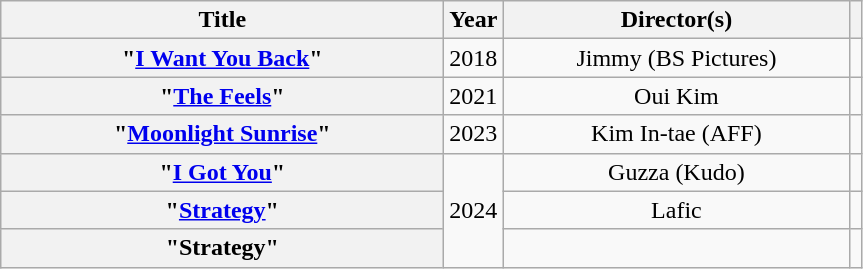<table class="wikitable plainrowheaders" style="text-align:center;">
<tr>
<th style="width:18em;">Title</th>
<th>Year</th>
<th style="width:14em;">Director(s)</th>
<th></th>
</tr>
<tr>
<th scope=row>"<a href='#'>I Want You Back</a>"</th>
<td>2018</td>
<td>Jimmy (BS Pictures)</td>
<td></td>
</tr>
<tr>
<th scope=row>"<a href='#'>The Feels</a>"</th>
<td>2021</td>
<td>Oui Kim</td>
<td></td>
</tr>
<tr>
<th scope=row>"<a href='#'>Moonlight Sunrise</a>"</th>
<td>2023</td>
<td>Kim In-tae (AFF)</td>
<td></td>
</tr>
<tr>
<th scope=row>"<a href='#'>I Got You</a>"</th>
<td rowspan=3>2024</td>
<td>Guzza (Kudo)</td>
<td></td>
</tr>
<tr>
<th scope=row>"<a href='#'>Strategy</a>"<br></th>
<td>Lafic</td>
<td></td>
</tr>
<tr>
<th scope=row>"Strategy"<br></th>
<td></td>
<td></td>
</tr>
</table>
